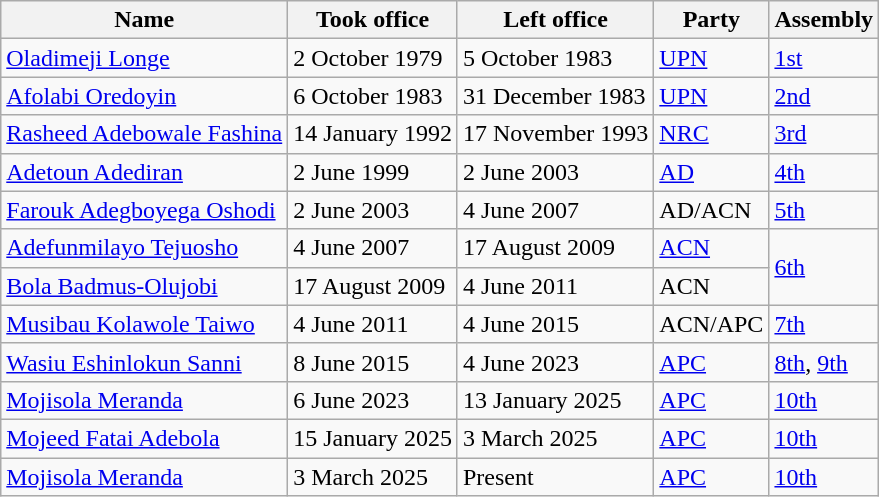<table class="wikitable">
<tr>
<th>Name</th>
<th>Took office</th>
<th>Left office</th>
<th>Party</th>
<th>Assembly</th>
</tr>
<tr>
<td><a href='#'>Oladimeji Longe</a></td>
<td>2 October 1979</td>
<td>5 October 1983</td>
<td><a href='#'>UPN</a></td>
<td><a href='#'>1st</a></td>
</tr>
<tr>
<td><a href='#'>Afolabi Oredoyin</a></td>
<td>6 October 1983</td>
<td>31 December 1983</td>
<td><a href='#'>UPN</a></td>
<td><a href='#'>2nd</a></td>
</tr>
<tr>
<td><a href='#'>Rasheed Adebowale Fashina</a></td>
<td>14 January 1992</td>
<td>17 November 1993</td>
<td><a href='#'>NRC</a></td>
<td><a href='#'>3rd</a></td>
</tr>
<tr>
<td><a href='#'>Adetoun Adediran</a></td>
<td>2 June 1999</td>
<td>2 June 2003</td>
<td><a href='#'>AD</a></td>
<td><a href='#'>4th</a></td>
</tr>
<tr>
<td><a href='#'>Farouk Adegboyega Oshodi</a></td>
<td>2 June 2003</td>
<td>4 June 2007</td>
<td>AD/ACN</td>
<td><a href='#'>5th</a></td>
</tr>
<tr>
<td><a href='#'>Adefunmilayo Tejuosho</a></td>
<td>4 June 2007</td>
<td>17 August 2009</td>
<td><a href='#'>ACN</a></td>
<td rowspan=2><a href='#'>6th</a></td>
</tr>
<tr>
<td><a href='#'>Bola Badmus-Olujobi</a></td>
<td>17 August 2009</td>
<td>4 June 2011</td>
<td>ACN</td>
</tr>
<tr>
<td><a href='#'>Musibau Kolawole Taiwo</a></td>
<td>4 June 2011</td>
<td>4 June 2015</td>
<td>ACN/APC</td>
<td><a href='#'>7th</a></td>
</tr>
<tr>
<td><a href='#'>Wasiu Eshinlokun Sanni</a></td>
<td>8 June 2015</td>
<td>4 June 2023</td>
<td><a href='#'>APC</a></td>
<td><a href='#'>8th</a>, <a href='#'>9th</a></td>
</tr>
<tr>
<td><a href='#'>Mojisola Meranda</a></td>
<td>6 June 2023</td>
<td>13 January 2025</td>
<td><a href='#'>APC</a></td>
<td><a href='#'>10th</a></td>
</tr>
<tr>
<td><a href='#'>Mojeed Fatai Adebola</a></td>
<td>15 January 2025</td>
<td>3 March 2025</td>
<td><a href='#'>APC</a></td>
<td><a href='#'>10th</a></td>
</tr>
<tr>
<td><a href='#'>Mojisola Meranda</a></td>
<td>3 March 2025</td>
<td>Present</td>
<td><a href='#'>APC</a></td>
<td><a href='#'>10th</a></td>
</tr>
</table>
